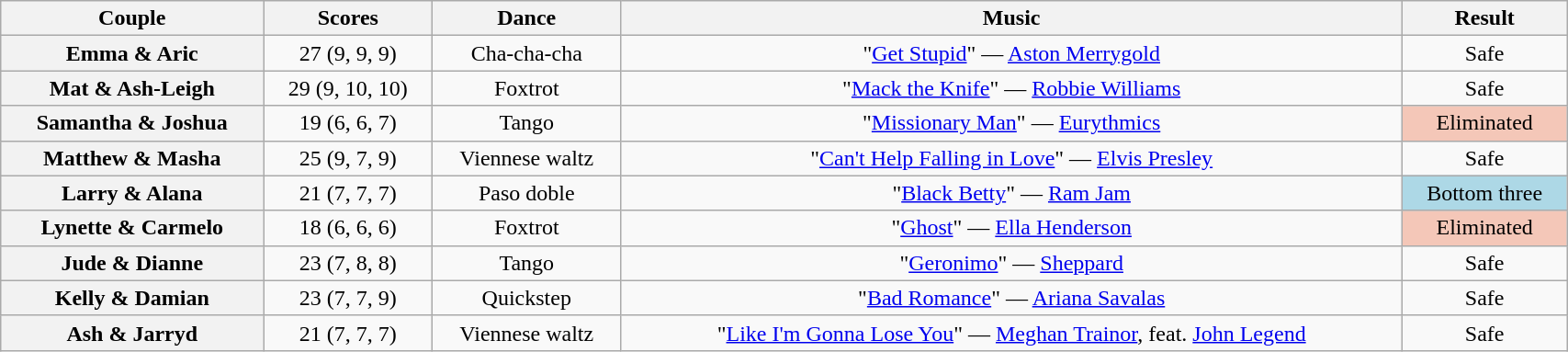<table class="wikitable sortable" style="text-align:center; width: 90%">
<tr>
<th scope="col">Couple</th>
<th scope="col">Scores</th>
<th scope="col" class="unsortable">Dance</th>
<th scope="col" class="unsortable">Music</th>
<th scope="col" class="unsortable">Result</th>
</tr>
<tr>
<th scope="row">Emma & Aric</th>
<td>27 (9, 9, 9)</td>
<td>Cha-cha-cha</td>
<td>"<a href='#'>Get Stupid</a>" — <a href='#'>Aston Merrygold</a></td>
<td>Safe</td>
</tr>
<tr>
<th scope="row">Mat & Ash-Leigh</th>
<td>29 (9, 10, 10)</td>
<td>Foxtrot</td>
<td>"<a href='#'>Mack the Knife</a>" — <a href='#'>Robbie Williams</a></td>
<td>Safe</td>
</tr>
<tr>
<th scope="row">Samantha & Joshua</th>
<td>19 (6, 6, 7)</td>
<td>Tango</td>
<td>"<a href='#'>Missionary Man</a>" — <a href='#'>Eurythmics</a></td>
<td bgcolor="f4c7b8">Eliminated</td>
</tr>
<tr>
<th scope="row">Matthew & Masha</th>
<td>25 (9, 7, 9)</td>
<td>Viennese waltz</td>
<td>"<a href='#'>Can't Help Falling in Love</a>" — <a href='#'>Elvis Presley</a></td>
<td>Safe</td>
</tr>
<tr>
<th scope="row">Larry & Alana</th>
<td>21 (7, 7, 7)</td>
<td>Paso doble</td>
<td>"<a href='#'>Black Betty</a>" — <a href='#'>Ram Jam</a></td>
<td bgcolor="lightblue">Bottom three</td>
</tr>
<tr>
<th scope="row">Lynette & Carmelo</th>
<td>18 (6, 6, 6)</td>
<td>Foxtrot</td>
<td>"<a href='#'>Ghost</a>" — <a href='#'>Ella Henderson</a></td>
<td bgcolor="f4c7b8">Eliminated</td>
</tr>
<tr>
<th scope="row">Jude & Dianne</th>
<td>23 (7, 8, 8)</td>
<td>Tango</td>
<td>"<a href='#'>Geronimo</a>" — <a href='#'>Sheppard</a></td>
<td>Safe</td>
</tr>
<tr>
<th scope="row">Kelly & Damian</th>
<td>23 (7, 7, 9)</td>
<td>Quickstep</td>
<td>"<a href='#'>Bad Romance</a>" — <a href='#'>Ariana Savalas</a></td>
<td>Safe</td>
</tr>
<tr>
<th scope="row">Ash & Jarryd</th>
<td>21 (7, 7, 7)</td>
<td>Viennese waltz</td>
<td>"<a href='#'>Like I'm Gonna Lose You</a>" — <a href='#'>Meghan Trainor</a>, feat. <a href='#'>John Legend</a></td>
<td>Safe</td>
</tr>
</table>
